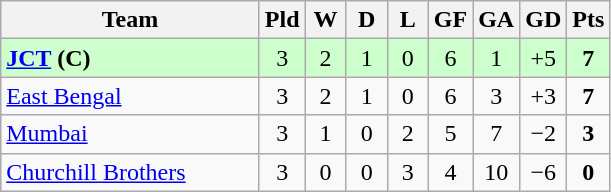<table class="wikitable" style="text-align: center;">
<tr>
<th width=165>Team</th>
<th width=20>Pld</th>
<th width=20>W</th>
<th width=20>D</th>
<th width=20>L</th>
<th width=20>GF</th>
<th width=20>GA</th>
<th width=20>GD</th>
<th width=20>Pts</th>
</tr>
<tr bgcolor="#ccffcc">
<td align=left><strong><a href='#'>JCT</a> (C)</strong></td>
<td>3</td>
<td>2</td>
<td>1</td>
<td>0</td>
<td>6</td>
<td>1</td>
<td>+5</td>
<td><strong>7</strong></td>
</tr>
<tr>
<td align=left><a href='#'>East Bengal</a></td>
<td>3</td>
<td>2</td>
<td>1</td>
<td>0</td>
<td>6</td>
<td>3</td>
<td>+3</td>
<td><strong>7</strong></td>
</tr>
<tr>
<td align=left><a href='#'>Mumbai</a></td>
<td>3</td>
<td>1</td>
<td>0</td>
<td>2</td>
<td>5</td>
<td>7</td>
<td>−2</td>
<td><strong>3</strong></td>
</tr>
<tr>
<td align=left><a href='#'>Churchill Brothers</a></td>
<td>3</td>
<td>0</td>
<td>0</td>
<td>3</td>
<td>4</td>
<td>10</td>
<td>−6</td>
<td><strong>0</strong></td>
</tr>
</table>
